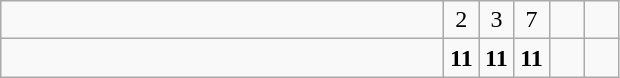<table class="wikitable">
<tr>
<td style="width:18em"></td>
<td align=center style="width:1em">2</td>
<td align=center style="width:1em">3</td>
<td align=center style="width:1em">7</td>
<td align=center style="width:1em"></td>
<td align=center style="width:1em"></td>
</tr>
<tr>
<td style="width:18em"><strong></strong></td>
<td align=center style="width:1em"><strong>11</strong></td>
<td align=center style="width:1em"><strong>11</strong></td>
<td align=center style="width:1em"><strong>11</strong></td>
<td align=center style="width:1em"></td>
<td align=center style="width:1em"></td>
</tr>
</table>
